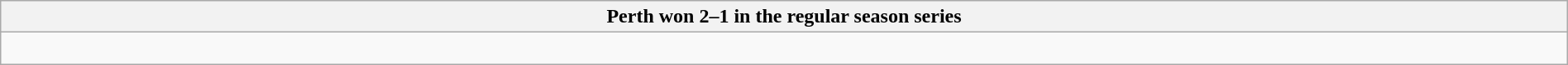<table class="wikitable collapsible collapsed" style="width:100%">
<tr>
<th>Perth won 2–1 in the regular season series</th>
</tr>
<tr>
<td><br>

</td>
</tr>
</table>
